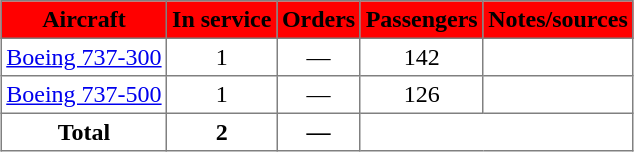<table class="toccolours" border="1" cellpadding="3" style="margin:1em auto; border-collapse:collapse">
<tr style="background:red;">
<th><span>Aircraft</span></th>
<th><span>In service</span></th>
<th><span>Orders</span></th>
<th><span>Passengers</span></th>
<th><span>Notes/sources</span></th>
</tr>
<tr>
<td><a href='#'>Boeing 737-300</a></td>
<td style="text-align:center;">1</td>
<td style="text-align:center;">—</td>
<td style="text-align:center;">142</td>
<td></td>
</tr>
<tr>
<td><a href='#'>Boeing 737-500</a></td>
<td style="text-align:center;">1</td>
<td style="text-align:center;">—</td>
<td style="text-align:center;">126</td>
<td></td>
</tr>
<tr>
<th>Total</th>
<th>2</th>
<th>—</th>
<td ! colspan="2"></td>
</tr>
</table>
